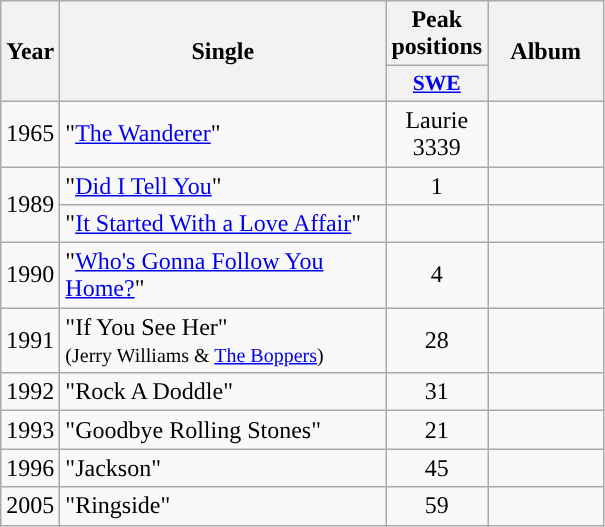<table class="wikitable">
<tr>
<th align="center" rowspan="2" width="10">Year</th>
<th align="center" rowspan="2" width="210">Single</th>
<th align="center" colspan="1" width="20">Peak positions</th>
<th align="center" rowspan="2" width="70">Album</th>
</tr>
<tr>
<th scope="col" style="width:3em;font-size:90%;"><a href='#'>SWE</a><br></th>
</tr>
<tr>
<td "style="text-align:center;">1965</td>
<td>"<a href='#'>The Wanderer</a>"</td>
<td style="text-align:center;">Laurie 3339</td>
<td style="test-align:center;"></td>
</tr>
<tr>
<td style="text-align:center;" rowspan=2>1989</td>
<td>"<a href='#'>Did I Tell You</a>"</td>
<td style="text-align:center;">1</td>
<td style="text-align:center;"></td>
</tr>
<tr>
<td>"<a href='#'>It Started With a Love Affair</a>"</td>
<td style="text-align:center;"></td>
<td style="text-align:center;"></td>
</tr>
<tr>
<td style="text-align:center;">1990</td>
<td>"<a href='#'>Who's Gonna Follow You Home?</a>"</td>
<td style="text-align:center;">4</td>
<td style="text-align:center;"></td>
</tr>
<tr>
<td style="text-align:center;">1991</td>
<td>"If You See Her"<br><small>(Jerry Williams & <a href='#'>The Boppers</a>)</small></td>
<td style="text-align:center;">28</td>
<td style="text-align:center;"></td>
</tr>
<tr>
<td style="text-align:center;">1992</td>
<td>"Rock A Doddle"</td>
<td style="text-align:center;">31</td>
<td style="text-align:center;"></td>
</tr>
<tr>
<td style="text-align:center;">1993</td>
<td>"Goodbye Rolling Stones"</td>
<td style="text-align:center;">21</td>
<td style="text-align:center;"></td>
</tr>
<tr>
<td style="text-align:center;">1996</td>
<td>"Jackson"</td>
<td style="text-align:center;">45</td>
<td style="text-align:center;"></td>
</tr>
<tr>
<td style="text-align:center;">2005</td>
<td>"Ringside"</td>
<td style="text-align:center;">59</td>
<td style="text-align:center;"></td>
</tr>
</table>
